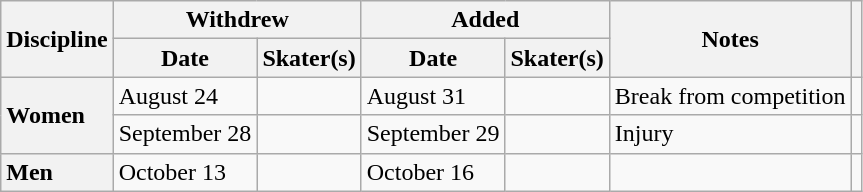<table class="wikitable unsortable">
<tr>
<th scope="col" rowspan=2>Discipline</th>
<th scope="col" colspan=2>Withdrew</th>
<th scope="col" colspan=2>Added</th>
<th scope="col" rowspan=2>Notes</th>
<th scope="col" rowspan=2></th>
</tr>
<tr>
<th>Date</th>
<th>Skater(s)</th>
<th>Date</th>
<th>Skater(s)</th>
</tr>
<tr>
<th scope="row" style="text-align:left" rowspan=2>Women</th>
<td>August 24</td>
<td></td>
<td>August 31</td>
<td></td>
<td>Break from competition</td>
<td></td>
</tr>
<tr>
<td>September 28</td>
<td></td>
<td>September 29</td>
<td></td>
<td>Injury</td>
<td></td>
</tr>
<tr>
<th scope="row" style="text-align:left">Men</th>
<td>October 13</td>
<td></td>
<td>October 16</td>
<td></td>
<td></td>
<td></td>
</tr>
</table>
